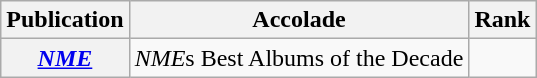<table class="wikitable sortable plainrowheaders">
<tr>
<th scope="col">Publication</th>
<th scope="col">Accolade</th>
<th scope="col">Rank</th>
</tr>
<tr>
<th scope="row"><em><a href='#'>NME</a></em></th>
<td><em>NME</em>s Best Albums of the Decade</td>
<td></td>
</tr>
</table>
